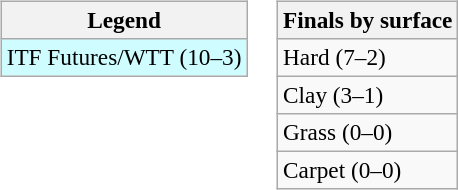<table>
<tr valign=top>
<td><br><table class=wikitable style=font-size:97%>
<tr>
<th>Legend</th>
</tr>
<tr bgcolor=cffcff>
<td>ITF Futures/WTT (10–3)</td>
</tr>
</table>
</td>
<td><br><table class="wikitable" style=font-size:97%>
<tr>
<th>Finals by surface</th>
</tr>
<tr>
<td>Hard (7–2)</td>
</tr>
<tr>
<td>Clay (3–1)</td>
</tr>
<tr>
<td>Grass (0–0)</td>
</tr>
<tr>
<td>Carpet (0–0)</td>
</tr>
</table>
</td>
</tr>
</table>
